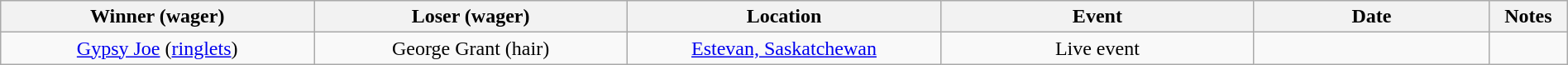<table class="wikitable sortable" width=100%  style="text-align: center">
<tr>
<th width=20% scope="col">Winner (wager)</th>
<th width=20% scope="col">Loser (wager)</th>
<th width=20% scope="col">Location</th>
<th width=20% scope="col">Event</th>
<th width=15% scope="col">Date</th>
<th class="unsortable" width=5% scope="col">Notes</th>
</tr>
<tr>
<td><a href='#'>Gypsy Joe</a> (<a href='#'>ringlets</a>)</td>
<td>George Grant (hair)</td>
<td><a href='#'>Estevan, Saskatchewan</a></td>
<td>Live event</td>
<td></td>
<td></td>
</tr>
</table>
